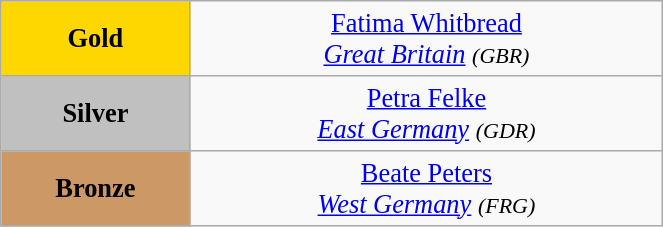<table class="wikitable" style=" text-align:center; font-size:110%;" width="35%">
<tr>
<td bgcolor="gold"><strong>Gold</strong></td>
<td> <a href='#'>Fatima Whitbread</a><br><em><a href='#'>Great Britain</a> <small>(GBR)</small></em></td>
</tr>
<tr>
<td bgcolor="silver"><strong>Silver</strong></td>
<td> <a href='#'>Petra Felke</a><br><em><a href='#'>East Germany</a> <small>(GDR)</small></em></td>
</tr>
<tr>
<td bgcolor="CC9966"><strong>Bronze</strong></td>
<td> <a href='#'>Beate Peters</a><br><em><a href='#'>West Germany</a> <small>(FRG)</small></em></td>
</tr>
</table>
